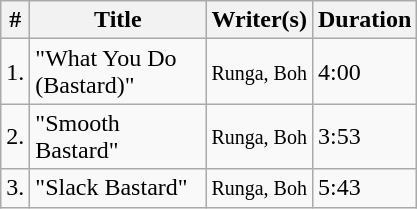<table class="wikitable">
<tr>
<th>#</th>
<th width="110">Title</th>
<th>Writer(s)</th>
<th>Duration</th>
</tr>
<tr>
<td>1.</td>
<td>"What You Do (Bastard)"</td>
<td><small>Runga, Boh</small></td>
<td>4:00</td>
</tr>
<tr>
<td>2.</td>
<td>"Smooth Bastard"</td>
<td><small>Runga, Boh</small></td>
<td>3:53</td>
</tr>
<tr>
<td>3.</td>
<td>"Slack Bastard"</td>
<td><small>Runga, Boh</small></td>
<td>5:43</td>
</tr>
</table>
